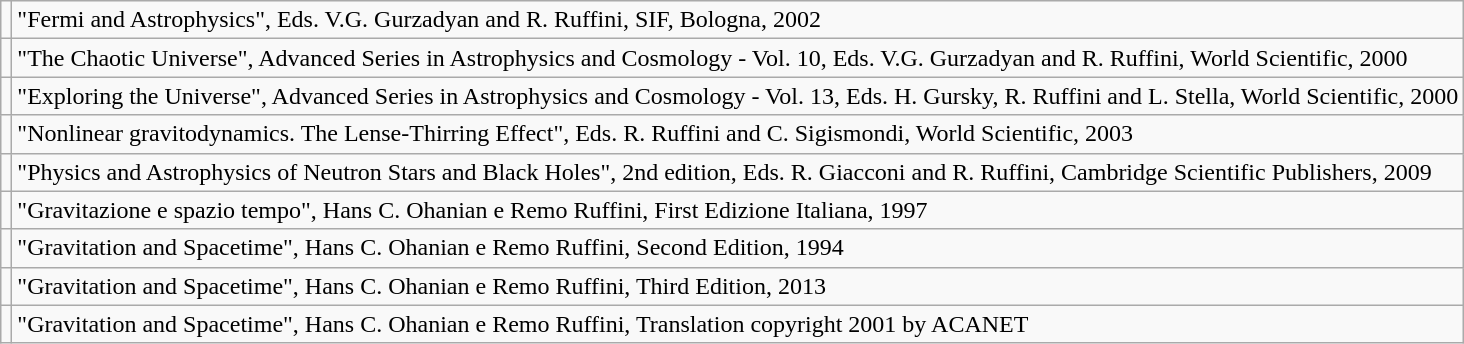<table class="wikitable">
<tr>
<td></td>
<td>"Fermi and Astrophysics", Eds. V.G. Gurzadyan and R. Ruffini, SIF, Bologna, 2002</td>
</tr>
<tr>
<td></td>
<td>"The Chaotic Universe", Advanced Series in Astrophysics and Cosmology - Vol. 10, Eds. V.G. Gurzadyan and R. Ruffini, World Scientific, 2000</td>
</tr>
<tr>
<td></td>
<td>"Exploring the Universe", Advanced Series in Astrophysics and Cosmology - Vol. 13, Eds. H. Gursky, R. Ruffini and L. Stella, World Scientific, 2000</td>
</tr>
<tr>
<td></td>
<td>"Nonlinear gravitodynamics. The Lense-Thirring Effect", Eds. R. Ruffini and C. Sigismondi, World Scientific, 2003</td>
</tr>
<tr>
<td></td>
<td>"Physics and Astrophysics of Neutron Stars and Black Holes", 2nd edition, Eds. R. Giacconi and R. Ruffini, Cambridge Scientific Publishers, 2009</td>
</tr>
<tr>
<td></td>
<td>"Gravitazione e spazio tempo", Hans C. Ohanian e Remo Ruffini, First Edizione Italiana, 1997</td>
</tr>
<tr>
<td></td>
<td>"Gravitation and Spacetime", Hans C. Ohanian e Remo Ruffini, Second Edition, 1994</td>
</tr>
<tr>
<td></td>
<td>"Gravitation and Spacetime", Hans C. Ohanian e Remo Ruffini, Third Edition, 2013</td>
</tr>
<tr>
<td></td>
<td>"Gravitation and Spacetime", Hans C. Ohanian e Remo Ruffini, Translation copyright 2001 by ACANET</td>
</tr>
</table>
